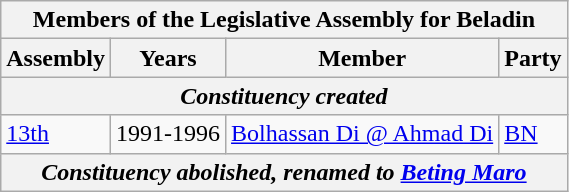<table class=wikitable>
<tr>
<th colspan=5>Members of the Legislative Assembly for Beladin</th>
</tr>
<tr>
<th>Assembly</th>
<th>Years</th>
<th>Member</th>
<th>Party</th>
</tr>
<tr>
<th colspan=4 align=center><em>Constituency created</em></th>
</tr>
<tr>
<td><a href='#'>13th</a></td>
<td>1991-1996</td>
<td><a href='#'>Bolhassan Di @ Ahmad Di</a></td>
<td><a href='#'>BN</a></td>
</tr>
<tr>
<th colspan=4 align=center><em>Constituency abolished, renamed to <a href='#'>Beting Maro</a></em></th>
</tr>
</table>
